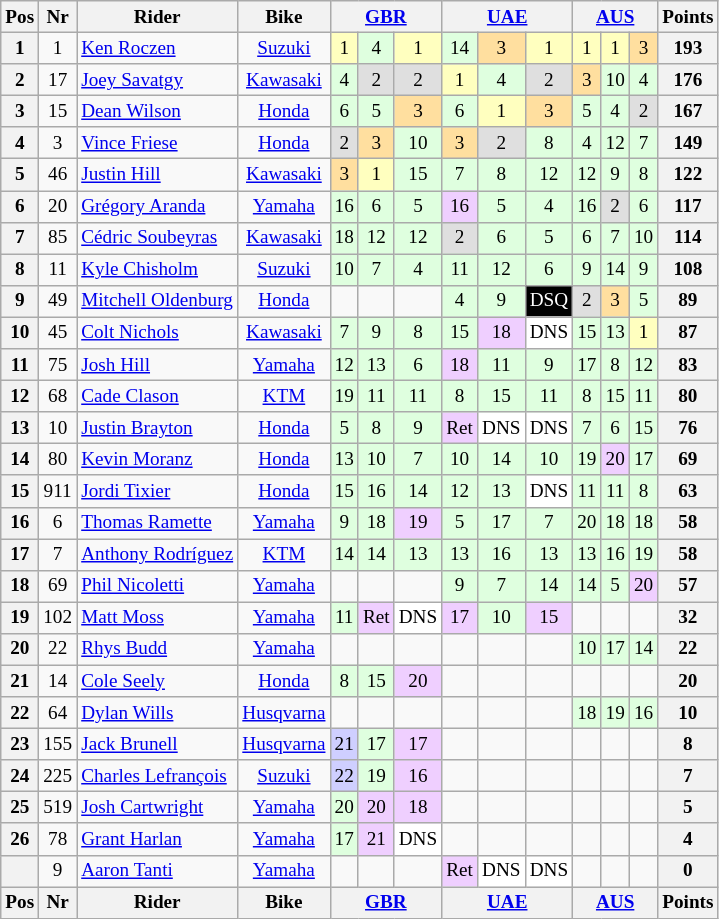<table class="wikitable" style="font-size: 80%; text-align:center">
<tr valign="top">
<th valign="middle">Pos</th>
<th valign="middle">Nr</th>
<th valign="middle">Rider</th>
<th valign="middle">Bike</th>
<th colspan=3><a href='#'>GBR</a><br></th>
<th colspan=3><a href='#'>UAE</a><br></th>
<th colspan=3><a href='#'>AUS</a><br></th>
<th valign="middle">Points</th>
</tr>
<tr>
<th>1</th>
<td>1</td>
<td align=left> <a href='#'>Ken Roczen</a></td>
<td><a href='#'>Suzuki</a></td>
<td style="background:#ffffbf;">1</td>
<td style="background:#dfffdf;">4</td>
<td style="background:#ffffbf;">1</td>
<td style="background:#dfffdf;">14</td>
<td style="background:#ffdf9f;">3</td>
<td style="background:#ffffbf;">1</td>
<td style="background:#ffffbf;">1</td>
<td style="background:#ffffbf;">1</td>
<td style="background:#ffdf9f;">3</td>
<th>193</th>
</tr>
<tr>
<th>2</th>
<td>17</td>
<td align=left> <a href='#'>Joey Savatgy</a></td>
<td><a href='#'>Kawasaki</a></td>
<td style="background:#dfffdf;">4</td>
<td style="background:#dfdfdf;">2</td>
<td style="background:#dfdfdf;">2</td>
<td style="background:#ffffbf;">1</td>
<td style="background:#dfffdf;">4</td>
<td style="background:#dfdfdf;">2</td>
<td style="background:#ffdf9f;">3</td>
<td style="background:#dfffdf;">10</td>
<td style="background:#dfffdf;">4</td>
<th>176</th>
</tr>
<tr>
<th>3</th>
<td>15</td>
<td align=left> <a href='#'>Dean Wilson</a></td>
<td><a href='#'>Honda</a></td>
<td style="background:#dfffdf;">6</td>
<td style="background:#dfffdf;">5</td>
<td style="background:#ffdf9f;">3</td>
<td style="background:#dfffdf;">6</td>
<td style="background:#ffffbf;">1</td>
<td style="background:#ffdf9f;">3</td>
<td style="background:#dfffdf;">5</td>
<td style="background:#dfffdf;">4</td>
<td style="background:#dfdfdf;">2</td>
<th>167</th>
</tr>
<tr>
<th>4</th>
<td>3</td>
<td align=left> <a href='#'>Vince Friese</a></td>
<td><a href='#'>Honda</a></td>
<td style="background:#dfdfdf;">2</td>
<td style="background:#ffdf9f;">3</td>
<td style="background:#dfffdf;">10</td>
<td style="background:#ffdf9f;">3</td>
<td style="background:#dfdfdf;">2</td>
<td style="background:#dfffdf;">8</td>
<td style="background:#dfffdf;">4</td>
<td style="background:#dfffdf;">12</td>
<td style="background:#dfffdf;">7</td>
<th>149</th>
</tr>
<tr>
<th>5</th>
<td>46</td>
<td align=left> <a href='#'>Justin Hill</a></td>
<td><a href='#'>Kawasaki</a></td>
<td style="background:#ffdf9f;">3</td>
<td style="background:#ffffbf;">1</td>
<td style="background:#dfffdf;">15</td>
<td style="background:#dfffdf;">7</td>
<td style="background:#dfffdf;">8</td>
<td style="background:#dfffdf;">12</td>
<td style="background:#dfffdf;">12</td>
<td style="background:#dfffdf;">9</td>
<td style="background:#dfffdf;">8</td>
<th>122</th>
</tr>
<tr>
<th>6</th>
<td>20</td>
<td align=left> <a href='#'>Grégory Aranda</a></td>
<td><a href='#'>Yamaha</a></td>
<td style="background:#dfffdf;">16</td>
<td style="background:#dfffdf;">6</td>
<td style="background:#dfffdf;">5</td>
<td style="background:#efcfff;">16</td>
<td style="background:#dfffdf;">5</td>
<td style="background:#dfffdf;">4</td>
<td style="background:#dfffdf;">16</td>
<td style="background:#dfdfdf;">2</td>
<td style="background:#dfffdf;">6</td>
<th>117</th>
</tr>
<tr>
<th>7</th>
<td>85</td>
<td align=left> <a href='#'>Cédric Soubeyras</a></td>
<td><a href='#'>Kawasaki</a></td>
<td style="background:#dfffdf;">18</td>
<td style="background:#dfffdf;">12</td>
<td style="background:#dfffdf;">12</td>
<td style="background:#dfdfdf;">2</td>
<td style="background:#dfffdf;">6</td>
<td style="background:#dfffdf;">5</td>
<td style="background:#dfffdf;">6</td>
<td style="background:#dfffdf;">7</td>
<td style="background:#dfffdf;">10</td>
<th>114</th>
</tr>
<tr>
<th>8</th>
<td>11</td>
<td align=left> <a href='#'>Kyle Chisholm</a></td>
<td><a href='#'>Suzuki</a></td>
<td style="background:#dfffdf;">10</td>
<td style="background:#dfffdf;">7</td>
<td style="background:#dfffdf;">4</td>
<td style="background:#dfffdf;">11</td>
<td style="background:#dfffdf;">12</td>
<td style="background:#dfffdf;">6</td>
<td style="background:#dfffdf;">9</td>
<td style="background:#dfffdf;">14</td>
<td style="background:#dfffdf;">9</td>
<th>108</th>
</tr>
<tr>
<th>9</th>
<td>49</td>
<td align=left> <a href='#'>Mitchell Oldenburg</a></td>
<td><a href='#'>Honda</a></td>
<td></td>
<td></td>
<td></td>
<td style="background:#dfffdf;">4</td>
<td style="background:#dfffdf;">9</td>
<td style="background-color:#000000;color:white">DSQ</td>
<td style="background:#dfdfdf;">2</td>
<td style="background:#ffdf9f;">3</td>
<td style="background:#dfffdf;">5</td>
<th>89</th>
</tr>
<tr>
<th>10</th>
<td>45</td>
<td align=left> <a href='#'>Colt Nichols</a></td>
<td><a href='#'>Kawasaki</a></td>
<td style="background:#dfffdf;">7</td>
<td style="background:#dfffdf;">9</td>
<td style="background:#dfffdf;">8</td>
<td style="background:#dfffdf;">15</td>
<td style="background:#efcfff;">18</td>
<td style="background:#ffffff;">DNS</td>
<td style="background:#dfffdf;">15</td>
<td style="background:#dfffdf;">13</td>
<td style="background:#ffffbf;">1</td>
<th>87</th>
</tr>
<tr>
<th>11</th>
<td>75</td>
<td align=left> <a href='#'>Josh Hill</a></td>
<td><a href='#'>Yamaha</a></td>
<td style="background:#dfffdf;">12</td>
<td style="background:#dfffdf;">13</td>
<td style="background:#dfffdf;">6</td>
<td style="background:#efcfff;">18</td>
<td style="background:#dfffdf;">11</td>
<td style="background:#dfffdf;">9</td>
<td style="background:#dfffdf;">17</td>
<td style="background:#dfffdf;">8</td>
<td style="background:#dfffdf;">12</td>
<th>83</th>
</tr>
<tr>
<th>12</th>
<td>68</td>
<td align=left> <a href='#'>Cade Clason</a></td>
<td><a href='#'>KTM</a></td>
<td style="background:#dfffdf;">19</td>
<td style="background:#dfffdf;">11</td>
<td style="background:#dfffdf;">11</td>
<td style="background:#dfffdf;">8</td>
<td style="background:#dfffdf;">15</td>
<td style="background:#dfffdf;">11</td>
<td style="background:#dfffdf;">8</td>
<td style="background:#dfffdf;">15</td>
<td style="background:#dfffdf;">11</td>
<th>80</th>
</tr>
<tr>
<th>13</th>
<td>10</td>
<td align=left> <a href='#'>Justin Brayton</a></td>
<td><a href='#'>Honda</a></td>
<td style="background:#dfffdf;">5</td>
<td style="background:#dfffdf;">8</td>
<td style="background:#dfffdf;">9</td>
<td style="background:#efcfff;">Ret</td>
<td style="background:#ffffff;">DNS</td>
<td style="background:#ffffff;">DNS</td>
<td style="background:#dfffdf;">7</td>
<td style="background:#dfffdf;">6</td>
<td style="background:#dfffdf;">15</td>
<th>76</th>
</tr>
<tr>
<th>14</th>
<td>80</td>
<td align=left> <a href='#'>Kevin Moranz</a></td>
<td><a href='#'>Honda</a></td>
<td style="background:#dfffdf;">13</td>
<td style="background:#dfffdf;">10</td>
<td style="background:#dfffdf;">7</td>
<td style="background:#dfffdf;">10</td>
<td style="background:#dfffdf;">14</td>
<td style="background:#dfffdf;">10</td>
<td style="background:#dfffdf;">19</td>
<td style="background:#efcfff;">20</td>
<td style="background:#dfffdf;">17</td>
<th>69</th>
</tr>
<tr>
<th>15</th>
<td>911</td>
<td align=left> <a href='#'>Jordi Tixier</a></td>
<td><a href='#'>Honda</a></td>
<td style="background:#dfffdf;">15</td>
<td style="background:#dfffdf;">16</td>
<td style="background:#dfffdf;">14</td>
<td style="background:#dfffdf;">12</td>
<td style="background:#dfffdf;">13</td>
<td style="background:#ffffff;">DNS</td>
<td style="background:#dfffdf;">11</td>
<td style="background:#dfffdf;">11</td>
<td style="background:#dfffdf;">8</td>
<th>63</th>
</tr>
<tr>
<th>16</th>
<td>6</td>
<td align=left> <a href='#'>Thomas Ramette</a></td>
<td><a href='#'>Yamaha</a></td>
<td style="background:#dfffdf;">9</td>
<td style="background:#dfffdf;">18</td>
<td style="background:#efcfff;">19</td>
<td style="background:#dfffdf;">5</td>
<td style="background:#dfffdf;">17</td>
<td style="background:#dfffdf;">7</td>
<td style="background:#dfffdf;">20</td>
<td style="background:#dfffdf;">18</td>
<td style="background:#dfffdf;">18</td>
<th>58</th>
</tr>
<tr>
<th>17</th>
<td>7</td>
<td align=left> <a href='#'>Anthony Rodríguez</a></td>
<td><a href='#'>KTM</a></td>
<td style="background:#dfffdf;">14</td>
<td style="background:#dfffdf;">14</td>
<td style="background:#dfffdf;">13</td>
<td style="background:#dfffdf;">13</td>
<td style="background:#dfffdf;">16</td>
<td style="background:#dfffdf;">13</td>
<td style="background:#dfffdf;">13</td>
<td style="background:#dfffdf;">16</td>
<td style="background:#dfffdf;">19</td>
<th>58</th>
</tr>
<tr>
<th>18</th>
<td>69</td>
<td align=left> <a href='#'>Phil Nicoletti</a></td>
<td><a href='#'>Yamaha</a></td>
<td></td>
<td></td>
<td></td>
<td style="background:#dfffdf;">9</td>
<td style="background:#dfffdf;">7</td>
<td style="background:#dfffdf;">14</td>
<td style="background:#dfffdf;">14</td>
<td style="background:#dfffdf;">5</td>
<td style="background:#efcfff;">20</td>
<th>57</th>
</tr>
<tr>
<th>19</th>
<td>102</td>
<td align=left> <a href='#'>Matt Moss</a></td>
<td><a href='#'>Yamaha</a></td>
<td style="background:#dfffdf;">11</td>
<td style="background:#efcfff;">Ret</td>
<td style="background:#ffffff;">DNS</td>
<td style="background:#efcfff;">17</td>
<td style="background:#dfffdf;">10</td>
<td style="background:#efcfff;">15</td>
<td></td>
<td></td>
<td></td>
<th>32</th>
</tr>
<tr>
<th>20</th>
<td>22</td>
<td align=left> <a href='#'>Rhys Budd</a></td>
<td><a href='#'>Yamaha</a></td>
<td></td>
<td></td>
<td></td>
<td></td>
<td></td>
<td></td>
<td style="background:#dfffdf;">10</td>
<td style="background:#dfffdf;">17</td>
<td style="background:#dfffdf;">14</td>
<th>22</th>
</tr>
<tr>
<th>21</th>
<td>14</td>
<td align=left> <a href='#'>Cole Seely</a></td>
<td><a href='#'>Honda</a></td>
<td style="background:#dfffdf;">8</td>
<td style="background:#dfffdf;">15</td>
<td style="background:#efcfff;">20</td>
<td></td>
<td></td>
<td></td>
<td></td>
<td></td>
<td></td>
<th>20</th>
</tr>
<tr>
<th>22</th>
<td>64</td>
<td align=left> <a href='#'>Dylan Wills</a></td>
<td><a href='#'>Husqvarna</a></td>
<td></td>
<td></td>
<td></td>
<td></td>
<td></td>
<td></td>
<td style="background:#dfffdf;">18</td>
<td style="background:#dfffdf;">19</td>
<td style="background:#dfffdf;">16</td>
<th>10</th>
</tr>
<tr>
<th>23</th>
<td>155</td>
<td align=left> <a href='#'>Jack Brunell</a></td>
<td><a href='#'>Husqvarna</a></td>
<td style="background:#cfcfff;">21</td>
<td style="background:#dfffdf;">17</td>
<td style="background:#efcfff;">17</td>
<td></td>
<td></td>
<td></td>
<td></td>
<td></td>
<td></td>
<th>8</th>
</tr>
<tr>
<th>24</th>
<td>225</td>
<td align=left> <a href='#'>Charles Lefrançois</a></td>
<td><a href='#'>Suzuki</a></td>
<td style="background:#cfcfff;">22</td>
<td style="background:#dfffdf;">19</td>
<td style="background:#efcfff;">16</td>
<td></td>
<td></td>
<td></td>
<td></td>
<td></td>
<td></td>
<th>7</th>
</tr>
<tr>
<th>25</th>
<td>519</td>
<td align=left> <a href='#'>Josh Cartwright</a></td>
<td><a href='#'>Yamaha</a></td>
<td style="background:#dfffdf;">20</td>
<td style="background:#efcfff;">20</td>
<td style="background:#efcfff;">18</td>
<td></td>
<td></td>
<td></td>
<td></td>
<td></td>
<td></td>
<th>5</th>
</tr>
<tr>
<th>26</th>
<td>78</td>
<td align=left> <a href='#'>Grant Harlan</a></td>
<td><a href='#'>Yamaha</a></td>
<td style="background:#dfffdf;">17</td>
<td style="background:#efcfff;">21</td>
<td style="background:#ffffff;">DNS</td>
<td></td>
<td></td>
<td></td>
<td></td>
<td></td>
<td></td>
<th>4</th>
</tr>
<tr>
<th></th>
<td>9</td>
<td align=left> <a href='#'>Aaron Tanti</a></td>
<td><a href='#'>Yamaha</a></td>
<td></td>
<td></td>
<td></td>
<td style="background:#efcfff;">Ret</td>
<td style="background:#ffffff;">DNS</td>
<td style="background:#ffffff;">DNS</td>
<td></td>
<td></td>
<td></td>
<th>0</th>
</tr>
<tr valign="top">
<th valign="middle">Pos</th>
<th valign="middle">Nr</th>
<th valign="middle">Rider</th>
<th valign="middle">Bike</th>
<th colspan=3><a href='#'>GBR</a><br></th>
<th colspan=3><a href='#'>UAE</a><br></th>
<th colspan=3><a href='#'>AUS</a><br></th>
<th valign="middle">Points</th>
</tr>
</table>
